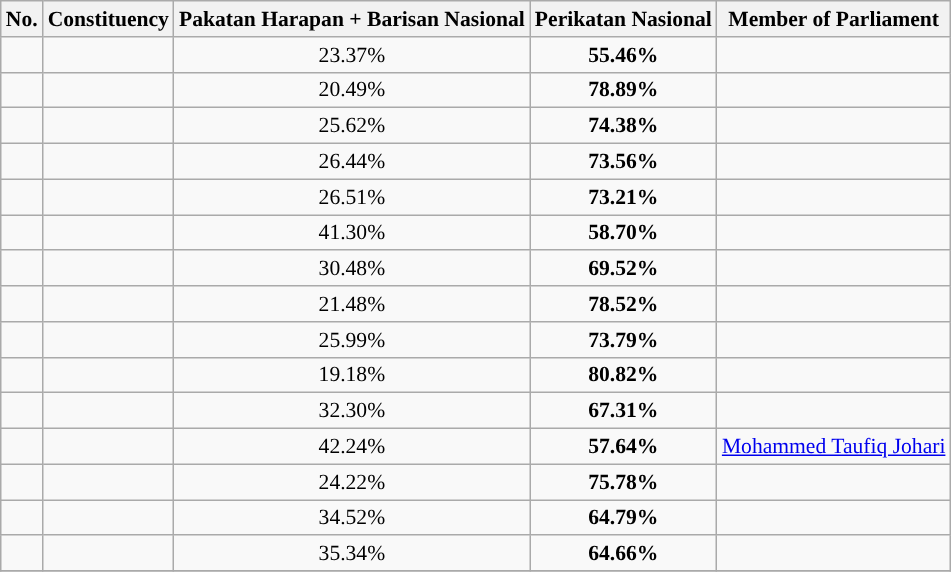<table class="wikitable sortable" style="text-align:center; font-size:90%">
<tr>
<th>No.</th>
<th>Constituency</th>
<th>Pakatan Harapan + Barisan Nasional</th>
<th><strong>Perikatan Nasional</strong></th>
<th><strong>Member of Parliament</strong></th>
</tr>
<tr align="center">
<td><strong></strong></td>
<td><strong></strong></td>
<td>23.37%</td>
<td><strong>55.46%</strong></td>
<td></td>
</tr>
<tr align="center">
<td><strong></strong></td>
<td><strong></strong></td>
<td>20.49%</td>
<td><strong>78.89%</strong></td>
<td></td>
</tr>
<tr align="center">
<td><strong></strong></td>
<td><strong></strong></td>
<td>25.62%</td>
<td><strong>74.38%</strong></td>
<td></td>
</tr>
<tr align="center">
<td><strong></strong></td>
<td><strong></strong></td>
<td>26.44%</td>
<td><strong>73.56%</strong></td>
<td></td>
</tr>
<tr align="center">
<td><strong></strong></td>
<td><strong></strong></td>
<td>26.51%</td>
<td><strong>73.21%</strong></td>
<td></td>
</tr>
<tr align="center">
<td><strong></strong></td>
<td><strong></strong></td>
<td>41.30%</td>
<td><strong>58.70%</strong></td>
<td></td>
</tr>
<tr align="center">
<td><strong></strong></td>
<td><strong></strong></td>
<td>30.48%</td>
<td><strong>69.52%</strong></td>
<td></td>
</tr>
<tr align="center">
<td><strong></strong></td>
<td><strong></strong></td>
<td>21.48%</td>
<td><strong>78.52%</strong></td>
<td></td>
</tr>
<tr align="center">
<td><strong></strong></td>
<td><strong></strong></td>
<td>25.99%</td>
<td><strong>73.79%</strong></td>
<td></td>
</tr>
<tr align="center">
<td><strong></strong></td>
<td><strong></strong></td>
<td>19.18%</td>
<td><strong>80.82%</strong></td>
<td></td>
</tr>
<tr align="center">
<td><strong></strong></td>
<td><strong></strong></td>
<td>32.30%</td>
<td><strong>67.31%</strong></td>
<td></td>
</tr>
<tr align="center">
<td><strong></strong></td>
<td><strong></strong></td>
<td>42.24%</td>
<td><strong>57.64%</strong></td>
<td><a href='#'>Mohammed Taufiq Johari</a></td>
</tr>
<tr align="center">
<td><strong></strong></td>
<td><strong></strong></td>
<td>24.22%</td>
<td><strong>75.78%</strong></td>
<td></td>
</tr>
<tr align="center">
<td><strong></strong></td>
<td><strong></strong></td>
<td>34.52%</td>
<td><strong>64.79%</strong></td>
<td></td>
</tr>
<tr align="center">
<td><strong></strong></td>
<td><strong></strong></td>
<td>35.34%</td>
<td><strong>64.66%</strong></td>
<td></td>
</tr>
<tr>
</tr>
</table>
